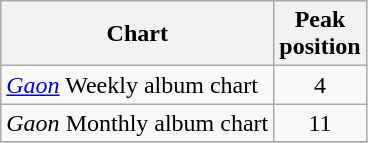<table class="wikitable sortable">
<tr>
<th>Chart</th>
<th>Peak<br>position</th>
</tr>
<tr>
<td><em><a href='#'>Gaon</a></em> Weekly album chart</td>
<td align=center>4</td>
</tr>
<tr>
<td><em>Gaon</em> Monthly album chart</td>
<td align=center>11</td>
</tr>
<tr>
</tr>
</table>
